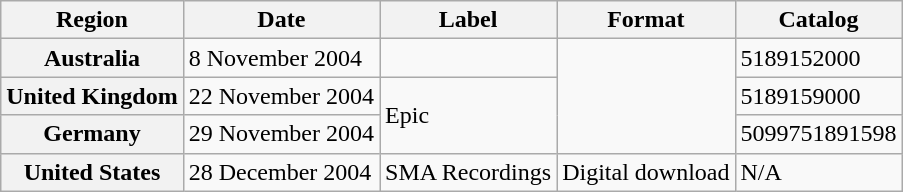<table class="wikitable plainrowheaders">
<tr>
<th>Region</th>
<th>Date</th>
<th>Label</th>
<th>Format</th>
<th>Catalog</th>
</tr>
<tr>
<th scope="row">Australia</th>
<td>8 November 2004</td>
<td></td>
<td rowspan="3"></td>
<td>5189152000</td>
</tr>
<tr>
<th scope="row">United Kingdom</th>
<td>22 November 2004</td>
<td rowspan="2">Epic</td>
<td>5189159000</td>
</tr>
<tr>
<th scope="row">Germany</th>
<td>29 November 2004</td>
<td>5099751891598</td>
</tr>
<tr>
<th scope="row">United States</th>
<td>28 December 2004</td>
<td>SMA Recordings</td>
<td>Digital download</td>
<td>N/A</td>
</tr>
</table>
